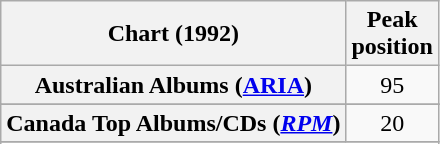<table class="wikitable sortable plainrowheaders" style="text-align:center">
<tr>
<th scope="col">Chart (1992)</th>
<th scope="col">Peak<br>position</th>
</tr>
<tr>
<th scope="row">Australian Albums (<a href='#'>ARIA</a>)</th>
<td align="center">95</td>
</tr>
<tr>
</tr>
<tr>
<th scope="row">Canada Top Albums/CDs (<em><a href='#'>RPM</a></em>)</th>
<td align="center">20</td>
</tr>
<tr>
</tr>
<tr>
</tr>
<tr>
</tr>
<tr>
</tr>
</table>
